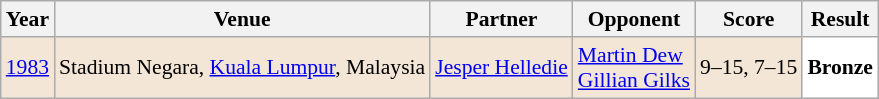<table class="sortable wikitable" style="font-size: 90%;">
<tr>
<th>Year</th>
<th>Venue</th>
<th>Partner</th>
<th>Opponent</th>
<th>Score</th>
<th>Result</th>
</tr>
<tr style="background:#F3E6D7">
<td align="center"><a href='#'>1983</a></td>
<td align="left">Stadium Negara, <a href='#'>Kuala Lumpur</a>, Malaysia</td>
<td align="left"> <a href='#'>Jesper Helledie</a></td>
<td align="left"> <a href='#'>Martin Dew</a><br> <a href='#'>Gillian Gilks</a></td>
<td align="left">9–15, 7–15</td>
<td style="text-align:left; background:white"> <strong>Bronze</strong></td>
</tr>
</table>
